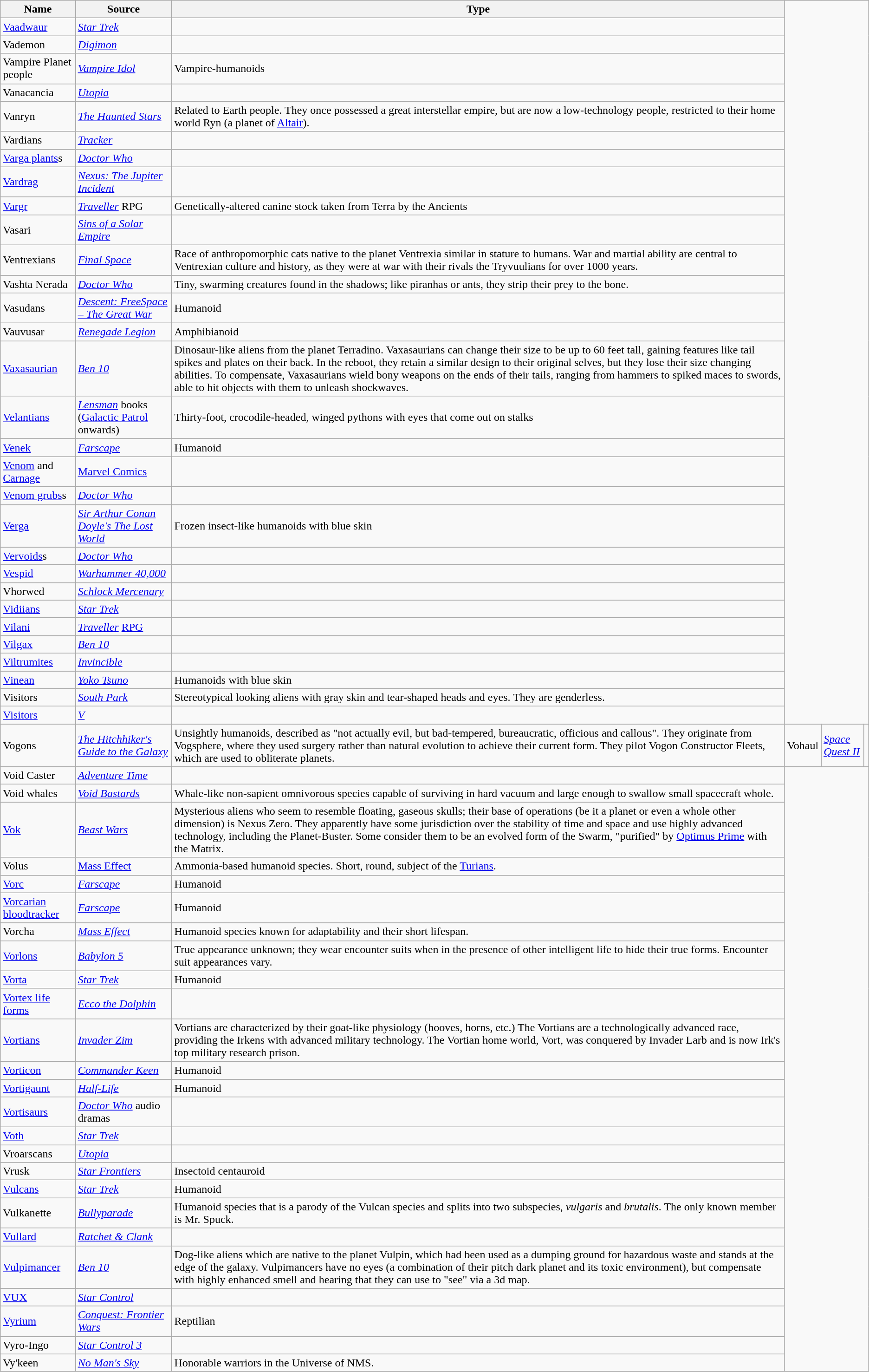<table class="wikitable sortable">
<tr>
<th>Name</th>
<th>Source</th>
<th>Type</th>
</tr>
<tr>
<td><a href='#'>Vaadwaur</a></td>
<td><em><a href='#'>Star Trek</a></em></td>
<td></td>
</tr>
<tr>
<td>Vademon</td>
<td><em><a href='#'>Digimon</a></em></td>
<td></td>
</tr>
<tr>
<td>Vampire Planet people</td>
<td><em><a href='#'>Vampire Idol</a></em></td>
<td>Vampire-humanoids</td>
</tr>
<tr>
<td>Vanacancia</td>
<td><em><a href='#'>Utopia</a></em></td>
<td></td>
</tr>
<tr>
<td>Vanryn</td>
<td><em><a href='#'>The Haunted Stars</a></em></td>
<td>Related to Earth people. They once possessed a great interstellar empire, but are now a low-technology people, restricted to their home world Ryn (a planet of <a href='#'>Altair</a>).</td>
</tr>
<tr>
<td>Vardians</td>
<td><em><a href='#'>Tracker</a></em></td>
<td></td>
</tr>
<tr>
<td><a href='#'>Varga plants</a>s</td>
<td><em><a href='#'>Doctor Who</a></em></td>
<td></td>
</tr>
<tr>
<td><a href='#'>Vardrag</a></td>
<td><em><a href='#'>Nexus: The Jupiter Incident</a></em></td>
<td></td>
</tr>
<tr>
<td><a href='#'>Vargr</a></td>
<td><em><a href='#'>Traveller</a></em> RPG</td>
<td>Genetically-altered canine stock taken from Terra by the Ancients</td>
</tr>
<tr>
<td>Vasari</td>
<td><em><a href='#'>Sins of a Solar Empire</a></em></td>
<td></td>
</tr>
<tr>
<td>Ventrexians</td>
<td><em><a href='#'>Final Space</a></em></td>
<td>Race of anthropomorphic cats native to the planet Ventrexia similar in stature to humans. War and martial ability are central to Ventrexian culture and history, as they were at war with their rivals the Tryvuulians for over 1000 years.</td>
</tr>
<tr>
<td>Vashta Nerada</td>
<td><em><a href='#'>Doctor Who</a></em></td>
<td>Tiny, swarming creatures found in the shadows; like piranhas or ants, they strip their prey to the bone.</td>
</tr>
<tr>
<td>Vasudans</td>
<td><em><a href='#'>Descent: FreeSpace – The Great War</a></em></td>
<td>Humanoid</td>
</tr>
<tr>
<td>Vauvusar</td>
<td><em><a href='#'>Renegade Legion</a></em></td>
<td>Amphibianoid</td>
</tr>
<tr>
<td><a href='#'>Vaxasaurian</a></td>
<td><em><a href='#'>Ben 10</a></em></td>
<td>Dinosaur-like aliens from the planet Terradino. Vaxasaurians can change their size to be up to 60 feet tall, gaining features like tail spikes and plates on their back. In the reboot, they retain a similar design to their original selves, but they lose their size changing abilities. To compensate, Vaxasaurians wield bony weapons on the ends of their tails, ranging from hammers to spiked maces to swords, able to hit objects with them to unleash shockwaves.</td>
</tr>
<tr>
<td><a href='#'>Velantians</a></td>
<td><em><a href='#'>Lensman</a></em> books (<a href='#'>Galactic Patrol</a> onwards)</td>
<td>Thirty-foot, crocodile-headed, winged pythons with eyes that come out on stalks</td>
</tr>
<tr>
<td><a href='#'>Venek</a></td>
<td><em><a href='#'>Farscape</a></em></td>
<td>Humanoid</td>
</tr>
<tr>
<td><a href='#'>Venom</a> and <a href='#'>Carnage</a></td>
<td><a href='#'>Marvel Comics</a></td>
<td></td>
</tr>
<tr>
<td><a href='#'>Venom grubs</a>s</td>
<td><em><a href='#'>Doctor Who</a></em></td>
<td></td>
</tr>
<tr>
<td><a href='#'>Verga</a></td>
<td><em><a href='#'>Sir Arthur Conan Doyle's The Lost World</a></em></td>
<td>Frozen insect-like humanoids with blue skin</td>
</tr>
<tr>
<td><a href='#'>Vervoids</a>s</td>
<td><em><a href='#'>Doctor Who</a></em></td>
<td></td>
</tr>
<tr>
<td><a href='#'>Vespid</a></td>
<td><em><a href='#'>Warhammer 40,000</a></em></td>
<td></td>
</tr>
<tr>
<td>Vhorwed</td>
<td><em><a href='#'>Schlock Mercenary</a></em></td>
<td></td>
</tr>
<tr>
<td><a href='#'>Vidiians</a></td>
<td><em><a href='#'>Star Trek</a></em></td>
<td></td>
</tr>
<tr>
<td><a href='#'>Vilani</a></td>
<td><em><a href='#'>Traveller</a></em> <a href='#'>RPG</a></td>
<td></td>
</tr>
<tr>
<td><a href='#'>Vilgax</a></td>
<td><em><a href='#'>Ben 10</a></em></td>
<td></td>
</tr>
<tr>
<td><a href='#'>Viltrumites</a></td>
<td><em><a href='#'>Invincible</a></em></td>
<td></td>
</tr>
<tr>
<td><a href='#'>Vinean</a></td>
<td><em><a href='#'>Yoko Tsuno</a></em></td>
<td>Humanoids with blue skin</td>
</tr>
<tr>
<td>Visitors</td>
<td><em><a href='#'>South Park</a></em></td>
<td>Stereotypical looking aliens with gray skin and tear-shaped heads and eyes. They are genderless.</td>
</tr>
<tr>
<td><a href='#'>Visitors</a></td>
<td><em><a href='#'>V</a></em></td>
<td></td>
</tr>
<tr>
<td>Vogons</td>
<td><em><a href='#'>The Hitchhiker's Guide to the Galaxy</a></em></td>
<td>Unsightly humanoids, described as "not actually evil, but bad-tempered, bureaucratic, officious and callous". They originate from Vogsphere, where they used surgery rather than natural evolution to achieve their current form. They pilot Vogon Constructor Fleets, which are used to obliterate planets.</td>
<td>Vohaul</td>
<td><em><a href='#'>Space Quest II</a></em></td>
<td></td>
</tr>
<tr>
<td>Void Caster</td>
<td><em><a href='#'>Adventure Time</a></em></td>
<td></td>
</tr>
<tr>
<td>Void whales</td>
<td><em><a href='#'>Void Bastards</a></em></td>
<td>Whale-like non-sapient omnivorous species capable of surviving in hard vacuum and large enough to swallow small spacecraft whole.</td>
</tr>
<tr>
<td><a href='#'>Vok</a></td>
<td><em><a href='#'>Beast Wars</a></em></td>
<td>Mysterious aliens who seem to resemble floating, gaseous skulls; their base of operations (be it a planet or even a whole other dimension) is Nexus Zero. They apparently have some jurisdiction over the stability of time and space and use highly advanced technology, including the Planet-Buster. Some consider them to be an evolved form of the Swarm, "purified" by <a href='#'>Optimus Prime</a> with the Matrix.</td>
</tr>
<tr>
<td>Volus</td>
<td><a href='#'>Mass Effect</a></td>
<td>Ammonia-based humanoid species. Short, round, subject of the <a href='#'>Turians</a>.</td>
</tr>
<tr>
<td><a href='#'>Vorc</a></td>
<td><em><a href='#'>Farscape</a></em></td>
<td>Humanoid</td>
</tr>
<tr>
<td><a href='#'>Vorcarian bloodtracker</a></td>
<td><em><a href='#'>Farscape</a></em></td>
<td>Humanoid</td>
</tr>
<tr>
<td>Vorcha</td>
<td><em><a href='#'>Mass Effect</a></em></td>
<td>Humanoid species known for adaptability and their short lifespan.</td>
</tr>
<tr>
<td><a href='#'>Vorlons</a></td>
<td><em><a href='#'>Babylon 5</a></em></td>
<td>True appearance unknown; they wear encounter suits when in the presence of other intelligent life to hide their true forms. Encounter suit appearances vary.</td>
</tr>
<tr>
<td><a href='#'>Vorta</a></td>
<td><em><a href='#'>Star Trek</a></em></td>
<td>Humanoid</td>
</tr>
<tr>
<td><a href='#'>Vortex life forms</a></td>
<td><em><a href='#'>Ecco the Dolphin</a></em></td>
<td></td>
</tr>
<tr>
<td><a href='#'>Vortians</a></td>
<td><em><a href='#'>Invader Zim</a></em></td>
<td>Vortians are characterized by their goat-like physiology (hooves, horns, etc.) The Vortians are a technologically advanced race, providing the Irkens with advanced military technology. The Vortian home world, Vort, was conquered by Invader Larb and is now Irk's top military research prison.</td>
</tr>
<tr>
<td><a href='#'>Vorticon</a></td>
<td><em><a href='#'>Commander Keen</a></em></td>
<td>Humanoid</td>
</tr>
<tr>
<td><a href='#'>Vortigaunt</a></td>
<td><em><a href='#'>Half-Life</a></em></td>
<td>Humanoid</td>
</tr>
<tr>
<td><a href='#'>Vortisaurs</a></td>
<td><em><a href='#'>Doctor Who</a></em> audio dramas</td>
<td></td>
</tr>
<tr>
<td><a href='#'>Voth</a></td>
<td><em><a href='#'>Star Trek</a></em></td>
<td></td>
</tr>
<tr>
<td>Vroarscans</td>
<td><em><a href='#'>Utopia</a></em></td>
<td></td>
</tr>
<tr>
<td>Vrusk</td>
<td><em><a href='#'>Star Frontiers</a></em></td>
<td>Insectoid centauroid</td>
</tr>
<tr>
<td><a href='#'>Vulcans</a></td>
<td><em><a href='#'>Star Trek</a></em></td>
<td>Humanoid</td>
</tr>
<tr>
<td>Vulkanette</td>
<td><em><a href='#'>Bullyparade</a></em></td>
<td>Humanoid species that is a parody of the Vulcan species and splits into two subspecies, <em>vulgaris</em> and <em>brutalis</em>. The only known member is Mr. Spuck.</td>
</tr>
<tr>
<td><a href='#'>Vullard</a></td>
<td><em><a href='#'>Ratchet & Clank</a></em></td>
<td></td>
</tr>
<tr>
<td><a href='#'>Vulpimancer</a></td>
<td><em><a href='#'>Ben 10</a></em></td>
<td>Dog-like aliens which are native to the planet Vulpin, which had been used as a dumping ground for hazardous waste and stands at the edge of the galaxy. Vulpimancers have no eyes (a combination of their pitch dark planet and its toxic environment), but compensate with highly enhanced smell and hearing that they can use to "see" via a 3d map.</td>
</tr>
<tr>
<td><a href='#'>VUX</a></td>
<td><em><a href='#'>Star Control</a></em></td>
<td></td>
</tr>
<tr>
<td><a href='#'>Vyrium</a></td>
<td><em><a href='#'>Conquest: Frontier Wars</a></em></td>
<td>Reptilian</td>
</tr>
<tr>
<td>Vyro-Ingo</td>
<td><em><a href='#'>Star Control 3</a></em></td>
<td></td>
</tr>
<tr>
<td>Vy'keen</td>
<td><em><a href='#'>No Man's Sky</a></em></td>
<td>Honorable warriors in the Universe of NMS.</td>
</tr>
</table>
